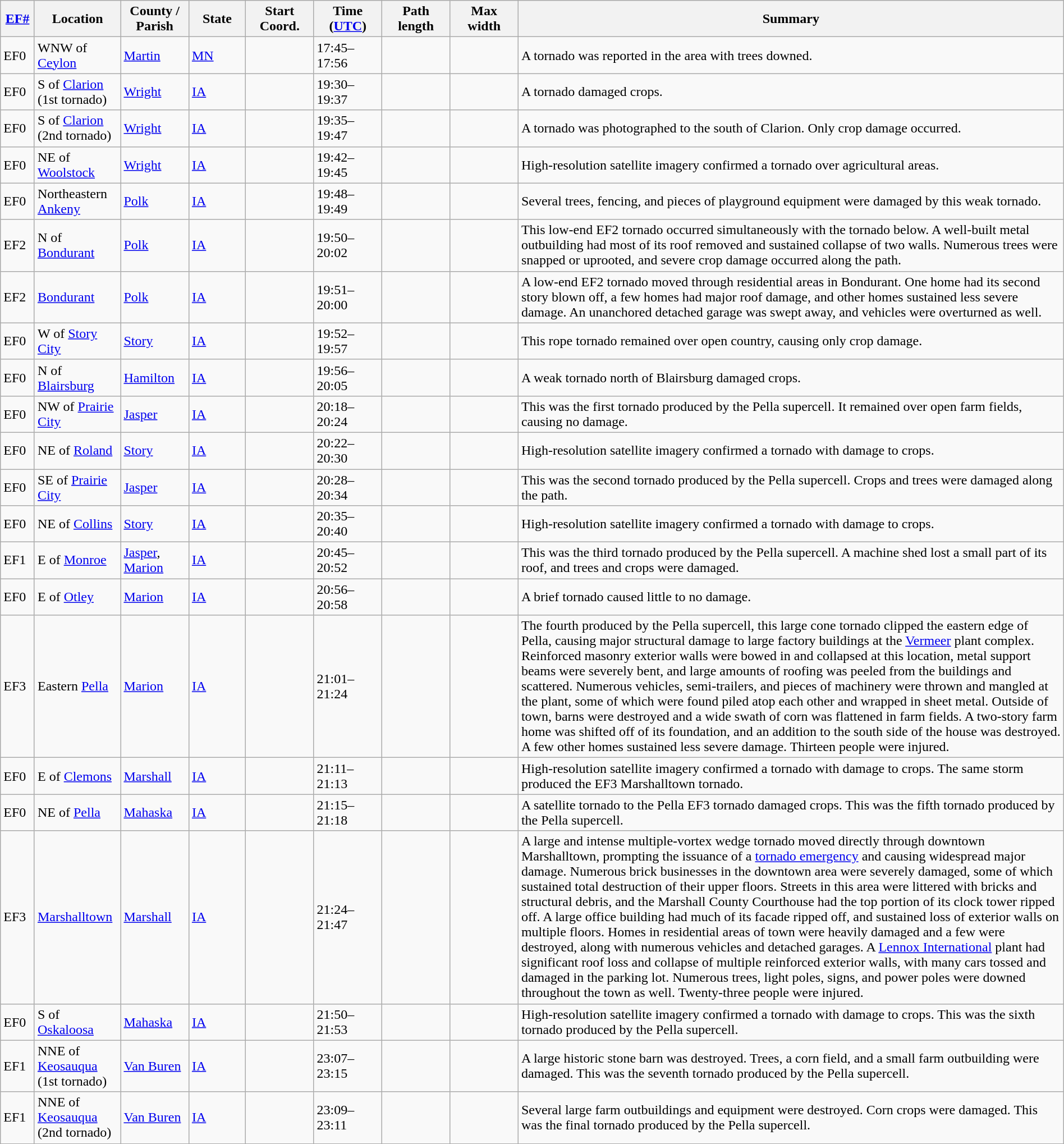<table class="wikitable sortable" style="width:100%;">
<tr>
<th scope="col"  style="width:3%; text-align:center;"><a href='#'>EF#</a></th>
<th scope="col"  style="width:7%; text-align:center;" class="unsortable">Location</th>
<th scope="col"  style="width:6%; text-align:center;" class="unsortable">County / Parish</th>
<th scope="col"  style="width:5%; text-align:center;">State</th>
<th scope="col"  style="width:6%; text-align:center;">Start Coord.</th>
<th scope="col"  style="width:6%; text-align:center;">Time (<a href='#'>UTC</a>)</th>
<th scope="col"  style="width:6%; text-align:center;">Path length</th>
<th scope="col"  style="width:6%; text-align:center;">Max width</th>
<th scope="col" class="unsortable" style="width:48%; text-align:center;">Summary</th>
</tr>
<tr>
<td bgcolor=>EF0</td>
<td>WNW of <a href='#'>Ceylon</a></td>
<td><a href='#'>Martin</a></td>
<td><a href='#'>MN</a></td>
<td></td>
<td>17:45–17:56</td>
<td></td>
<td></td>
<td>A tornado was reported in the area with trees downed.</td>
</tr>
<tr>
<td bgcolor=>EF0</td>
<td>S of <a href='#'>Clarion</a> (1st tornado)</td>
<td><a href='#'>Wright</a></td>
<td><a href='#'>IA</a></td>
<td></td>
<td>19:30–19:37</td>
<td></td>
<td></td>
<td>A tornado damaged crops.</td>
</tr>
<tr>
<td bgcolor=>EF0</td>
<td>S of <a href='#'>Clarion</a> (2nd tornado)</td>
<td><a href='#'>Wright</a></td>
<td><a href='#'>IA</a></td>
<td></td>
<td>19:35–19:47</td>
<td></td>
<td></td>
<td>A tornado was photographed to the south of Clarion. Only crop damage occurred.</td>
</tr>
<tr>
<td bgcolor=>EF0</td>
<td>NE of <a href='#'>Woolstock</a></td>
<td><a href='#'>Wright</a></td>
<td><a href='#'>IA</a></td>
<td></td>
<td>19:42–19:45</td>
<td></td>
<td></td>
<td>High-resolution satellite imagery confirmed a tornado over agricultural areas.</td>
</tr>
<tr>
<td bgcolor=>EF0</td>
<td>Northeastern <a href='#'>Ankeny</a></td>
<td><a href='#'>Polk</a></td>
<td><a href='#'>IA</a></td>
<td></td>
<td>19:48–19:49</td>
<td></td>
<td></td>
<td>Several trees, fencing, and pieces of playground equipment were damaged by this weak tornado.</td>
</tr>
<tr>
<td bgcolor=>EF2</td>
<td>N of <a href='#'>Bondurant</a></td>
<td><a href='#'>Polk</a></td>
<td><a href='#'>IA</a></td>
<td></td>
<td>19:50–20:02</td>
<td></td>
<td></td>
<td>This low-end EF2 tornado occurred simultaneously with the tornado below. A well-built metal outbuilding had most of its roof removed and sustained collapse of two walls. Numerous trees were snapped or uprooted, and severe crop damage occurred along the path.</td>
</tr>
<tr>
<td bgcolor=>EF2</td>
<td><a href='#'>Bondurant</a></td>
<td><a href='#'>Polk</a></td>
<td><a href='#'>IA</a></td>
<td></td>
<td>19:51–20:00</td>
<td></td>
<td></td>
<td>A low-end EF2 tornado moved through residential areas in Bondurant. One home had its second story blown off, a few homes had major roof damage, and other homes sustained less severe damage. An unanchored detached garage was swept away, and vehicles were overturned as well.</td>
</tr>
<tr>
<td bgcolor=>EF0</td>
<td>W of <a href='#'>Story City</a></td>
<td><a href='#'>Story</a></td>
<td><a href='#'>IA</a></td>
<td></td>
<td>19:52–19:57</td>
<td></td>
<td></td>
<td>This rope tornado remained over open country, causing only crop damage.</td>
</tr>
<tr>
<td bgcolor=>EF0</td>
<td>N of <a href='#'>Blairsburg</a></td>
<td><a href='#'>Hamilton</a></td>
<td><a href='#'>IA</a></td>
<td></td>
<td>19:56–20:05</td>
<td></td>
<td></td>
<td>A weak tornado north of Blairsburg damaged crops.</td>
</tr>
<tr>
<td bgcolor=>EF0</td>
<td>NW of <a href='#'>Prairie City</a></td>
<td><a href='#'>Jasper</a></td>
<td><a href='#'>IA</a></td>
<td></td>
<td>20:18–20:24</td>
<td></td>
<td></td>
<td>This was the first tornado produced by the Pella supercell. It remained over open farm fields, causing no damage.</td>
</tr>
<tr>
<td bgcolor=>EF0</td>
<td>NE of <a href='#'>Roland</a></td>
<td><a href='#'>Story</a></td>
<td><a href='#'>IA</a></td>
<td></td>
<td>20:22–20:30</td>
<td></td>
<td></td>
<td>High-resolution satellite imagery confirmed a tornado with damage to crops.</td>
</tr>
<tr>
<td bgcolor=>EF0</td>
<td>SE of <a href='#'>Prairie City</a></td>
<td><a href='#'>Jasper</a></td>
<td><a href='#'>IA</a></td>
<td></td>
<td>20:28–20:34</td>
<td></td>
<td></td>
<td>This was the second tornado produced by the Pella supercell. Crops and trees were damaged along the path.</td>
</tr>
<tr>
<td bgcolor=>EF0</td>
<td>NE of <a href='#'>Collins</a></td>
<td><a href='#'>Story</a></td>
<td><a href='#'>IA</a></td>
<td></td>
<td>20:35–20:40</td>
<td></td>
<td></td>
<td>High-resolution satellite imagery confirmed a tornado with damage to crops.</td>
</tr>
<tr>
<td bgcolor=>EF1</td>
<td>E of <a href='#'>Monroe</a></td>
<td><a href='#'>Jasper</a>, <a href='#'>Marion</a></td>
<td><a href='#'>IA</a></td>
<td></td>
<td>20:45–20:52</td>
<td></td>
<td></td>
<td>This was the third tornado produced by the Pella supercell. A machine shed lost a small part of its roof, and trees and crops were damaged.</td>
</tr>
<tr>
<td bgcolor=>EF0</td>
<td>E of <a href='#'>Otley</a></td>
<td><a href='#'>Marion</a></td>
<td><a href='#'>IA</a></td>
<td></td>
<td>20:56–20:58</td>
<td></td>
<td></td>
<td>A brief tornado caused little to no damage.</td>
</tr>
<tr>
<td bgcolor=>EF3</td>
<td>Eastern <a href='#'>Pella</a></td>
<td><a href='#'>Marion</a></td>
<td><a href='#'>IA</a></td>
<td></td>
<td>21:01–21:24</td>
<td></td>
<td></td>
<td>The fourth produced by the Pella supercell, this large cone tornado clipped the eastern edge of Pella, causing major structural damage to large factory buildings at the <a href='#'>Vermeer</a> plant complex. Reinforced masonry exterior walls were bowed in and collapsed at this location, metal support beams were severely bent, and large amounts of roofing was peeled from the buildings and scattered. Numerous vehicles, semi-trailers, and pieces of machinery were thrown and mangled at the plant, some of which were found piled atop each other and wrapped in sheet metal. Outside of town, barns were destroyed and a wide swath of corn was flattened in farm fields. A two-story farm home was shifted off of its foundation, and an addition to the south side of the house was destroyed. A few other homes sustained less severe damage. Thirteen people were injured.</td>
</tr>
<tr>
<td bgcolor=>EF0</td>
<td>E of <a href='#'>Clemons</a></td>
<td><a href='#'>Marshall</a></td>
<td><a href='#'>IA</a></td>
<td></td>
<td>21:11–21:13</td>
<td></td>
<td></td>
<td>High-resolution satellite imagery confirmed a tornado with damage to crops. The same storm produced the EF3 Marshalltown tornado.</td>
</tr>
<tr>
<td bgcolor=>EF0</td>
<td>NE of <a href='#'>Pella</a></td>
<td><a href='#'>Mahaska</a></td>
<td><a href='#'>IA</a></td>
<td></td>
<td>21:15–21:18</td>
<td></td>
<td></td>
<td>A satellite tornado to the Pella EF3 tornado damaged crops. This was the fifth tornado produced by the Pella supercell.</td>
</tr>
<tr>
<td bgcolor=>EF3</td>
<td><a href='#'>Marshalltown</a></td>
<td><a href='#'>Marshall</a></td>
<td><a href='#'>IA</a></td>
<td></td>
<td>21:24–21:47</td>
<td></td>
<td></td>
<td>A large and intense multiple-vortex wedge tornado moved directly through downtown Marshalltown, prompting the issuance of a <a href='#'>tornado emergency</a> and causing widespread major damage. Numerous brick businesses in the downtown area were severely damaged, some of which sustained total destruction of their upper floors. Streets in this area were littered with bricks and structural debris, and the Marshall County Courthouse had the top portion of its clock tower ripped off. A large office building had much of its facade ripped off, and sustained loss of exterior walls on multiple floors. Homes in residential areas of town were heavily damaged and a few were destroyed, along with numerous vehicles and detached garages. A <a href='#'>Lennox International</a> plant had significant roof loss and collapse of multiple reinforced exterior walls, with many cars tossed and damaged in the parking lot. Numerous trees, light poles, signs, and power poles were downed throughout the town as well. Twenty-three people were injured.</td>
</tr>
<tr>
<td bgcolor=>EF0</td>
<td>S of <a href='#'>Oskaloosa</a></td>
<td><a href='#'>Mahaska</a></td>
<td><a href='#'>IA</a></td>
<td></td>
<td>21:50–21:53</td>
<td></td>
<td></td>
<td>High-resolution satellite imagery confirmed a tornado with damage to crops. This was the sixth tornado produced by the Pella supercell.</td>
</tr>
<tr>
<td bgcolor=>EF1</td>
<td>NNE of <a href='#'>Keosauqua</a> (1st tornado)</td>
<td><a href='#'>Van Buren</a></td>
<td><a href='#'>IA</a></td>
<td></td>
<td>23:07–23:15</td>
<td></td>
<td></td>
<td>A large historic stone barn was destroyed. Trees, a corn field, and a small farm outbuilding were damaged. This was the seventh tornado produced by the Pella supercell.</td>
</tr>
<tr>
<td bgcolor=>EF1</td>
<td>NNE of <a href='#'>Keosauqua</a> (2nd tornado)</td>
<td><a href='#'>Van Buren</a></td>
<td><a href='#'>IA</a></td>
<td></td>
<td>23:09–23:11</td>
<td></td>
<td></td>
<td>Several large farm outbuildings and equipment were destroyed. Corn crops were damaged. This was the final tornado produced by the Pella supercell.</td>
</tr>
<tr>
</tr>
</table>
